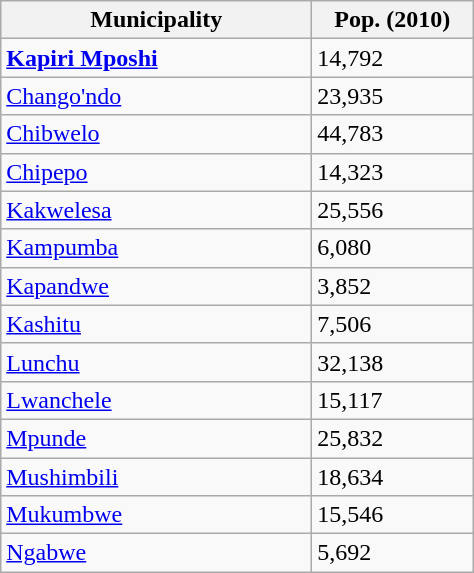<table class="wikitable sortable">
<tr>
<th width="200px">Municipality</th>
<th width="100px">Pop. (2010)</th>
</tr>
<tr>
<td><strong><a href='#'>Kapiri Mposhi</a></strong></td>
<td><div>14,792</div></td>
</tr>
<tr>
<td><a href='#'>Chango'ndo</a></td>
<td><div>23,935</div></td>
</tr>
<tr>
<td><a href='#'>Chibwelo</a></td>
<td><div>44,783</div></td>
</tr>
<tr>
<td><a href='#'>Chipepo</a></td>
<td><div>14,323</div></td>
</tr>
<tr>
<td><a href='#'>Kakwelesa</a></td>
<td><div>25,556</div></td>
</tr>
<tr>
<td><a href='#'>Kampumba</a></td>
<td><div>6,080</div></td>
</tr>
<tr>
<td><a href='#'>Kapandwe</a></td>
<td><div>3,852</div></td>
</tr>
<tr>
<td><a href='#'>Kashitu</a></td>
<td><div>7,506</div></td>
</tr>
<tr>
<td><a href='#'>Lunchu</a></td>
<td><div>32,138</div></td>
</tr>
<tr>
<td><a href='#'>Lwanchele</a></td>
<td><div>15,117</div></td>
</tr>
<tr>
<td><a href='#'>Mpunde</a></td>
<td><div>25,832</div></td>
</tr>
<tr>
<td><a href='#'>Mushimbili</a></td>
<td><div>18,634</div></td>
</tr>
<tr>
<td><a href='#'>Mukumbwe</a></td>
<td><div>15,546</div></td>
</tr>
<tr>
<td><a href='#'>Ngabwe</a></td>
<td><div>5,692</div></td>
</tr>
</table>
